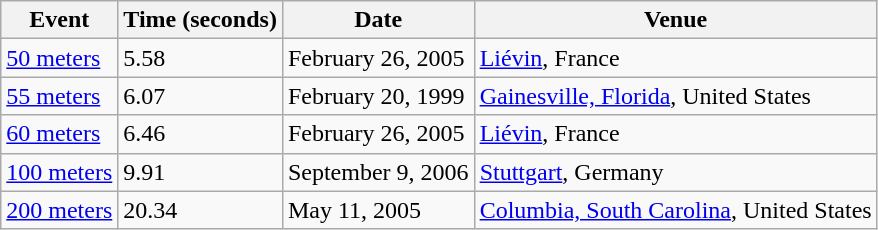<table class="wikitable">
<tr>
<th>Event</th>
<th>Time (seconds)</th>
<th>Date</th>
<th>Venue</th>
</tr>
<tr>
<td><a href='#'>50 meters</a></td>
<td>5.58</td>
<td>February 26, 2005</td>
<td><a href='#'>Liévin</a>, France</td>
</tr>
<tr>
<td><a href='#'>55 meters</a></td>
<td>6.07</td>
<td>February 20, 1999</td>
<td><a href='#'>Gainesville, Florida</a>, United States</td>
</tr>
<tr>
<td><a href='#'>60 meters</a></td>
<td>6.46</td>
<td>February 26, 2005</td>
<td><a href='#'>Liévin</a>, France</td>
</tr>
<tr>
<td><a href='#'>100 meters</a></td>
<td>9.91</td>
<td>September 9, 2006</td>
<td><a href='#'>Stuttgart</a>, Germany</td>
</tr>
<tr>
<td><a href='#'>200 meters</a></td>
<td>20.34</td>
<td>May 11, 2005</td>
<td><a href='#'>Columbia, South Carolina</a>, United States</td>
</tr>
</table>
